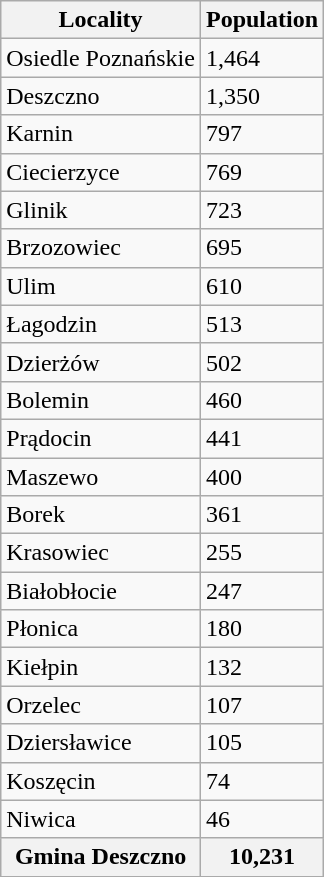<table class="wikitable sortable static-row-numbers sticky-table-head mw-datatable">
<tr>
<th>Locality</th>
<th>Population</th>
</tr>
<tr>
<td>Osiedle Poznańskie</td>
<td>1,464</td>
</tr>
<tr>
<td>Deszczno</td>
<td>1,350</td>
</tr>
<tr>
<td>Karnin</td>
<td>797</td>
</tr>
<tr>
<td>Ciecierzyce</td>
<td>769</td>
</tr>
<tr>
<td>Glinik</td>
<td>723</td>
</tr>
<tr>
<td>Brzozowiec</td>
<td>695</td>
</tr>
<tr>
<td>Ulim</td>
<td>610</td>
</tr>
<tr>
<td>Łagodzin</td>
<td>513</td>
</tr>
<tr>
<td>Dzierżów</td>
<td>502</td>
</tr>
<tr>
<td>Bolemin</td>
<td>460</td>
</tr>
<tr>
<td>Prądocin</td>
<td>441</td>
</tr>
<tr>
<td>Maszewo</td>
<td>400</td>
</tr>
<tr>
<td>Borek</td>
<td>361</td>
</tr>
<tr>
<td>Krasowiec</td>
<td>255</td>
</tr>
<tr>
<td>Białobłocie</td>
<td>247</td>
</tr>
<tr>
<td>Płonica</td>
<td>180</td>
</tr>
<tr>
<td>Kiełpin</td>
<td>132</td>
</tr>
<tr>
<td>Orzelec</td>
<td>107</td>
</tr>
<tr>
<td>Dziersławice</td>
<td>105</td>
</tr>
<tr>
<td>Koszęcin</td>
<td>74</td>
</tr>
<tr>
<td>Niwica</td>
<td>46</td>
</tr>
<tr>
<th>Gmina Deszczno</th>
<th>10,231</th>
</tr>
</table>
